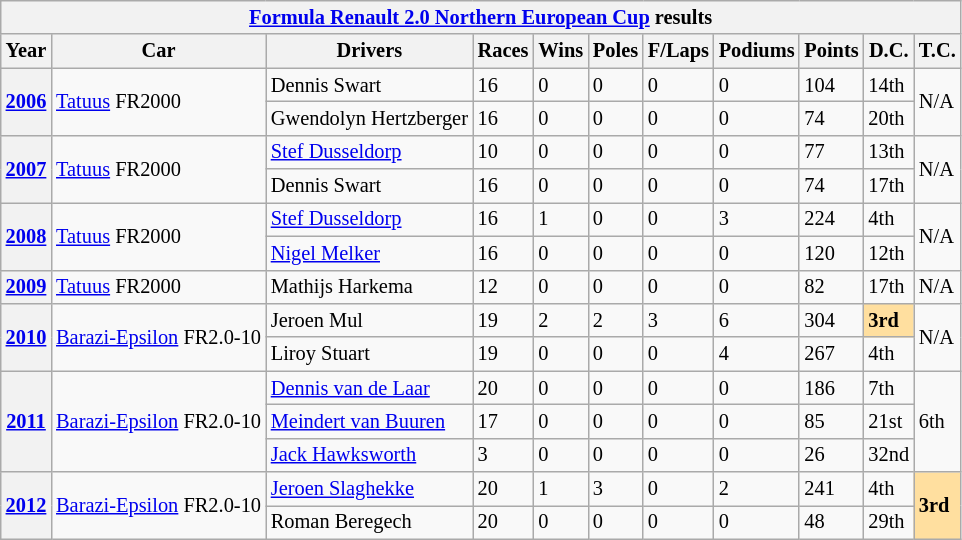<table class="wikitable" style="font-size:85%">
<tr>
<th colspan=11><a href='#'>Formula Renault 2.0 Northern European Cup</a> results</th>
</tr>
<tr valign="top">
<th>Year</th>
<th>Car</th>
<th>Drivers</th>
<th>Races</th>
<th>Wins</th>
<th>Poles</th>
<th>F/Laps</th>
<th>Podiums</th>
<th>Points</th>
<th>D.C.</th>
<th>T.C.</th>
</tr>
<tr>
<th rowspan="2"><a href='#'>2006</a></th>
<td rowspan="2"><a href='#'>Tatuus</a> FR2000</td>
<td> Dennis Swart</td>
<td>16</td>
<td>0</td>
<td>0</td>
<td>0</td>
<td>0</td>
<td>104</td>
<td>14th</td>
<td rowspan=2>N/A</td>
</tr>
<tr>
<td> Gwendolyn Hertzberger</td>
<td>16</td>
<td>0</td>
<td>0</td>
<td>0</td>
<td>0</td>
<td>74</td>
<td>20th</td>
</tr>
<tr>
<th rowspan="2"><a href='#'>2007</a></th>
<td rowspan="2"><a href='#'>Tatuus</a> FR2000</td>
<td> <a href='#'>Stef Dusseldorp</a></td>
<td>10</td>
<td>0</td>
<td>0</td>
<td>0</td>
<td>0</td>
<td>77</td>
<td>13th</td>
<td rowspan=2>N/A</td>
</tr>
<tr>
<td> Dennis Swart</td>
<td>16</td>
<td>0</td>
<td>0</td>
<td>0</td>
<td>0</td>
<td>74</td>
<td>17th</td>
</tr>
<tr>
<th rowspan="2"><a href='#'>2008</a></th>
<td rowspan="2"><a href='#'>Tatuus</a> FR2000</td>
<td> <a href='#'>Stef Dusseldorp</a></td>
<td>16</td>
<td>1</td>
<td>0</td>
<td>0</td>
<td>3</td>
<td>224</td>
<td>4th</td>
<td rowspan=2>N/A</td>
</tr>
<tr>
<td> <a href='#'>Nigel Melker</a></td>
<td>16</td>
<td>0</td>
<td>0</td>
<td>0</td>
<td>0</td>
<td>120</td>
<td>12th</td>
</tr>
<tr>
<th><a href='#'>2009</a></th>
<td><a href='#'>Tatuus</a> FR2000</td>
<td> Mathijs Harkema</td>
<td>12</td>
<td>0</td>
<td>0</td>
<td>0</td>
<td>0</td>
<td>82</td>
<td>17th</td>
<td>N/A</td>
</tr>
<tr>
<th rowspan="2"><a href='#'>2010</a></th>
<td rowspan="2"><a href='#'>Barazi-Epsilon</a> FR2.0-10</td>
<td> Jeroen Mul</td>
<td>19</td>
<td>2</td>
<td>2</td>
<td>3</td>
<td>6</td>
<td>304</td>
<td style="background:#FFDF9F;"><strong>3rd</strong></td>
<td rowspan=2>N/A</td>
</tr>
<tr>
<td> Liroy Stuart</td>
<td>19</td>
<td>0</td>
<td>0</td>
<td>0</td>
<td>4</td>
<td>267</td>
<td>4th</td>
</tr>
<tr>
<th rowspan="3"><a href='#'>2011</a></th>
<td rowspan="3"><a href='#'>Barazi-Epsilon</a> FR2.0-10</td>
<td> <a href='#'>Dennis van de Laar</a></td>
<td>20</td>
<td>0</td>
<td>0</td>
<td>0</td>
<td>0</td>
<td>186</td>
<td>7th</td>
<td rowspan=3>6th</td>
</tr>
<tr>
<td> <a href='#'>Meindert van Buuren</a></td>
<td>17</td>
<td>0</td>
<td>0</td>
<td>0</td>
<td>0</td>
<td>85</td>
<td>21st</td>
</tr>
<tr>
<td> <a href='#'>Jack Hawksworth</a></td>
<td>3</td>
<td>0</td>
<td>0</td>
<td>0</td>
<td>0</td>
<td>26</td>
<td>32nd</td>
</tr>
<tr>
<th rowspan="2"><a href='#'>2012</a></th>
<td rowspan="2"><a href='#'>Barazi-Epsilon</a> FR2.0-10</td>
<td> <a href='#'>Jeroen Slaghekke</a></td>
<td>20</td>
<td>1</td>
<td>3</td>
<td>0</td>
<td>2</td>
<td>241</td>
<td>4th</td>
<td rowspan=2 style="background:#FFDF9F;"><strong>3rd</strong></td>
</tr>
<tr>
<td> Roman Beregech</td>
<td>20</td>
<td>0</td>
<td>0</td>
<td>0</td>
<td>0</td>
<td>48</td>
<td>29th</td>
</tr>
</table>
